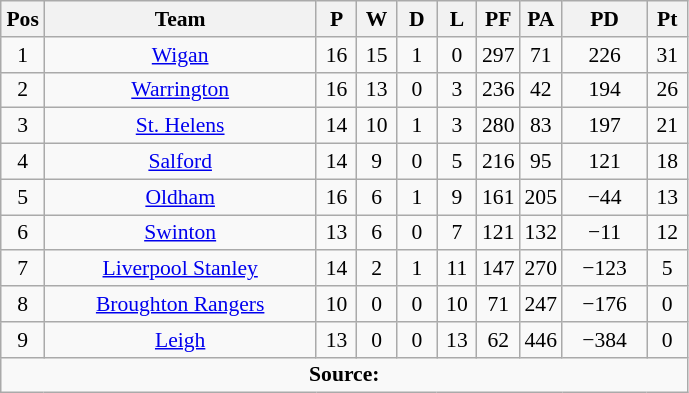<table class="wikitable" style="font-size:90%; margin-left:1em; text-align:center">
<tr>
<th width=20>Pos</th>
<th width=175>Team</th>
<th width=20>P</th>
<th width=20>W</th>
<th width=20>D</th>
<th width=20>L</th>
<th width=20>PF</th>
<th width=20>PA</th>
<th width=50>PD</th>
<th width=20>Pt</th>
</tr>
<tr>
<td>1</td>
<td><a href='#'>Wigan</a></td>
<td>16</td>
<td>15</td>
<td>1</td>
<td>0</td>
<td>297</td>
<td>71</td>
<td>226</td>
<td>31</td>
</tr>
<tr>
<td>2</td>
<td><a href='#'>Warrington</a></td>
<td>16</td>
<td>13</td>
<td>0</td>
<td>3</td>
<td>236</td>
<td>42</td>
<td>194</td>
<td>26</td>
</tr>
<tr>
<td>3</td>
<td><a href='#'>St. Helens</a></td>
<td>14</td>
<td>10</td>
<td>1</td>
<td>3</td>
<td>280</td>
<td>83</td>
<td>197</td>
<td>21</td>
</tr>
<tr>
<td>4</td>
<td><a href='#'>Salford</a></td>
<td>14</td>
<td>9</td>
<td>0</td>
<td>5</td>
<td>216</td>
<td>95</td>
<td>121</td>
<td>18</td>
</tr>
<tr>
<td>5</td>
<td><a href='#'>Oldham</a></td>
<td>16</td>
<td>6</td>
<td>1</td>
<td>9</td>
<td>161</td>
<td>205</td>
<td>−44</td>
<td>13</td>
</tr>
<tr>
<td>6</td>
<td><a href='#'>Swinton</a></td>
<td>13</td>
<td>6</td>
<td>0</td>
<td>7</td>
<td>121</td>
<td>132</td>
<td>−11</td>
<td>12</td>
</tr>
<tr>
<td>7</td>
<td><a href='#'>Liverpool Stanley</a></td>
<td>14</td>
<td>2</td>
<td>1</td>
<td>11</td>
<td>147</td>
<td>270</td>
<td>−123</td>
<td>5</td>
</tr>
<tr>
<td>8</td>
<td><a href='#'>Broughton Rangers</a></td>
<td>10</td>
<td>0</td>
<td>0</td>
<td>10</td>
<td>71</td>
<td>247</td>
<td>−176</td>
<td>0</td>
</tr>
<tr>
<td>9</td>
<td><a href='#'>Leigh</a></td>
<td>13</td>
<td>0</td>
<td>0</td>
<td>13</td>
<td>62</td>
<td>446</td>
<td>−384</td>
<td>0</td>
</tr>
<tr>
<td colspan=10><strong>Source:</strong></td>
</tr>
</table>
